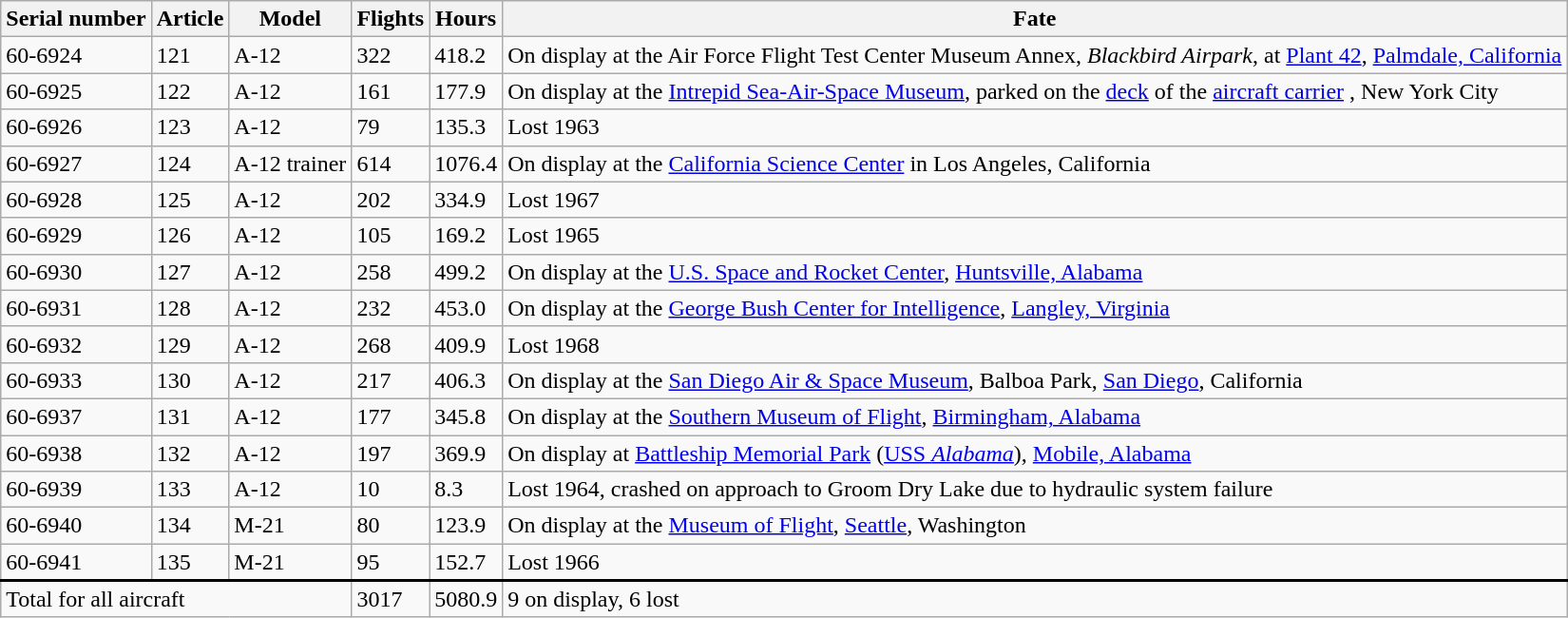<table class=wikitable style="align: right; text-align: left; font-size:100%; color:black">
<tr>
<th>Serial number</th>
<th>Article</th>
<th>Model</th>
<th>Flights</th>
<th>Hours</th>
<th>Fate</th>
</tr>
<tr>
<td>60-6924</td>
<td>121</td>
<td>A-12</td>
<td>322</td>
<td>418.2</td>
<td>On display at the Air Force Flight Test Center Museum Annex, <em>Blackbird Airpark</em>, at <a href='#'>Plant 42</a>, <a href='#'>Palmdale, California</a></td>
</tr>
<tr>
<td>60-6925</td>
<td>122</td>
<td>A-12</td>
<td>161</td>
<td>177.9</td>
<td>On display at the <a href='#'>Intrepid Sea-Air-Space Museum</a>, parked on the <a href='#'>deck</a> of the <a href='#'>aircraft carrier</a> , New York City</td>
</tr>
<tr>
<td>60-6926</td>
<td>123</td>
<td>A-12</td>
<td>79</td>
<td>135.3</td>
<td>Lost 1963</td>
</tr>
<tr>
<td>60-6927</td>
<td>124</td>
<td>A-12 trainer</td>
<td>614</td>
<td>1076.4</td>
<td>On display at the <a href='#'>California Science Center</a> in Los Angeles, California</td>
</tr>
<tr>
<td>60-6928</td>
<td>125</td>
<td>A-12</td>
<td>202</td>
<td>334.9</td>
<td>Lost 1967</td>
</tr>
<tr>
<td>60-6929</td>
<td>126</td>
<td>A-12</td>
<td>105</td>
<td>169.2</td>
<td>Lost 1965</td>
</tr>
<tr>
<td>60-6930</td>
<td>127</td>
<td>A-12</td>
<td>258</td>
<td>499.2</td>
<td>On display at the <a href='#'>U.S. Space and Rocket Center</a>, <a href='#'>Huntsville, Alabama</a></td>
</tr>
<tr>
<td>60-6931</td>
<td>128</td>
<td>A-12</td>
<td>232</td>
<td>453.0</td>
<td>On display at the <a href='#'>George Bush Center for Intelligence</a>, <a href='#'>Langley, Virginia</a></td>
</tr>
<tr>
<td>60-6932</td>
<td>129</td>
<td>A-12</td>
<td>268</td>
<td>409.9</td>
<td>Lost 1968</td>
</tr>
<tr>
<td>60-6933</td>
<td>130</td>
<td>A-12</td>
<td>217</td>
<td>406.3</td>
<td>On display at the <a href='#'>San Diego Air & Space Museum</a>, Balboa Park, <a href='#'>San Diego</a>, California</td>
</tr>
<tr>
<td>60-6937</td>
<td>131</td>
<td>A-12</td>
<td>177</td>
<td>345.8</td>
<td>On display at the <a href='#'>Southern Museum of Flight</a>, <a href='#'>Birmingham, Alabama</a></td>
</tr>
<tr>
<td>60-6938</td>
<td>132</td>
<td>A-12</td>
<td>197</td>
<td>369.9</td>
<td>On display at <a href='#'>Battleship Memorial Park</a> (<a href='#'>USS <em>Alabama</em></a>), <a href='#'>Mobile, Alabama</a></td>
</tr>
<tr>
<td>60-6939</td>
<td>133</td>
<td>A-12</td>
<td>10</td>
<td>8.3</td>
<td>Lost 1964, crashed on approach to Groom Dry Lake due to hydraulic system failure</td>
</tr>
<tr>
<td>60-6940</td>
<td>134</td>
<td>M-21</td>
<td>80</td>
<td>123.9</td>
<td>On display at the <a href='#'>Museum of Flight</a>, <a href='#'>Seattle</a>, Washington</td>
</tr>
<tr>
<td>60-6941</td>
<td>135</td>
<td>M-21</td>
<td>95</td>
<td>152.7</td>
<td>Lost 1966</td>
</tr>
<tr style="border-top: 2px solid black;">
<td colspan="3">Total for all aircraft</td>
<td>3017</td>
<td>5080.9</td>
<td>9 on display, 6 lost</td>
</tr>
</table>
